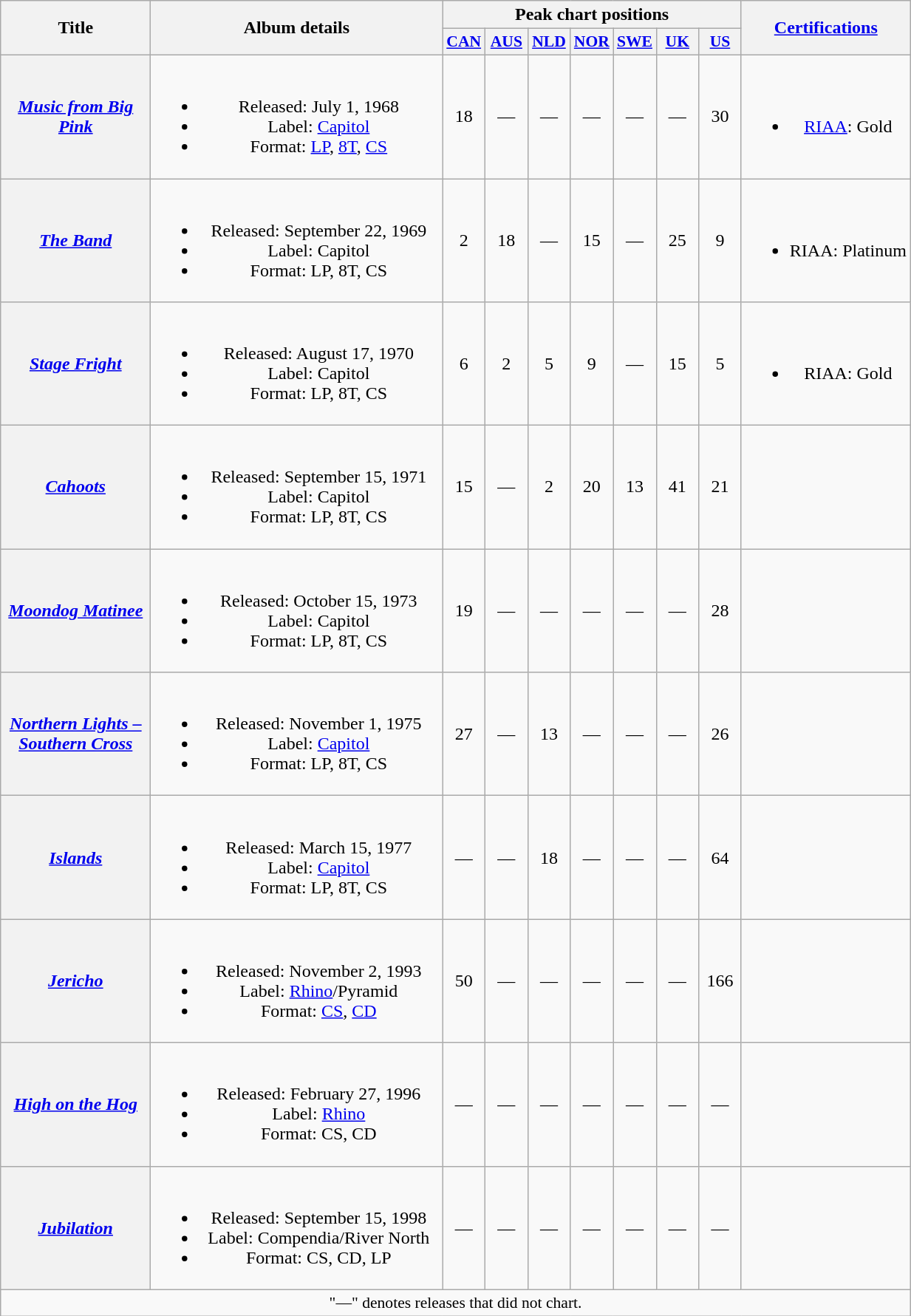<table class="wikitable plainrowheaders" style="text-align:center;">
<tr>
<th scope="col" rowspan="2" style="width:8em;">Title</th>
<th scope="col" rowspan="2" style="width:16em;">Album details</th>
<th scope="col" colspan="7">Peak chart positions</th>
<th scope="col" rowspan="2"><a href='#'>Certifications</a></th>
</tr>
<tr>
<th scope="col" style="width:2.2em;font-size:90%;"><a href='#'>CAN</a><br></th>
<th scope="col" style="width:2.2em;font-size:90%;"><a href='#'>AUS</a><br></th>
<th scope="col" style="width:2.2em;font-size:90%;"><a href='#'>NLD</a><br></th>
<th scope="col" style="width:2.2em;font-size:90%;"><a href='#'>NOR</a><br></th>
<th scope="col" style="width:2.2em;font-size:90%;"><a href='#'>SWE</a><br></th>
<th scope="col" style="width:2.2em;font-size:90%;"><a href='#'>UK</a><br></th>
<th scope="col" style="width:2.2em;font-size:90%;"><a href='#'>US</a><br></th>
</tr>
<tr>
<th scope="row"><em><a href='#'>Music from Big Pink</a></em></th>
<td><br><ul><li>Released: July 1, 1968</li><li>Label: <a href='#'>Capitol</a></li><li>Format: <a href='#'>LP</a>, <a href='#'>8T</a>, <a href='#'>CS</a></li></ul></td>
<td>18</td>
<td>—</td>
<td>—</td>
<td>—</td>
<td>—</td>
<td>—</td>
<td>30</td>
<td><br><ul><li><a href='#'>RIAA</a>: Gold</li></ul></td>
</tr>
<tr>
<th scope="row"><em><a href='#'>The Band</a></em></th>
<td><br><ul><li>Released: September 22, 1969</li><li>Label: Capitol</li><li>Format: LP, 8T, CS</li></ul></td>
<td>2</td>
<td>18</td>
<td>—</td>
<td>15</td>
<td>—</td>
<td>25</td>
<td>9</td>
<td><br><ul><li>RIAA: Platinum</li></ul></td>
</tr>
<tr>
<th scope="row"><em><a href='#'>Stage Fright</a></em></th>
<td><br><ul><li>Released: August 17, 1970</li><li>Label: Capitol</li><li>Format: LP, 8T, CS</li></ul></td>
<td>6</td>
<td>2</td>
<td>5</td>
<td>9</td>
<td>—</td>
<td>15</td>
<td>5</td>
<td><br><ul><li>RIAA: Gold</li></ul></td>
</tr>
<tr>
<th scope="row"><em><a href='#'>Cahoots</a></em></th>
<td><br><ul><li>Released: September 15, 1971</li><li>Label: Capitol</li><li>Format: LP, 8T, CS</li></ul></td>
<td>15</td>
<td>—</td>
<td>2</td>
<td>20</td>
<td>13</td>
<td>41</td>
<td>21</td>
<td></td>
</tr>
<tr>
<th scope="row"><em><a href='#'>Moondog Matinee</a></em></th>
<td><br><ul><li>Released: October 15, 1973</li><li>Label: Capitol</li><li>Format: LP, 8T, CS</li></ul></td>
<td>19</td>
<td>—</td>
<td>—</td>
<td>—</td>
<td>—</td>
<td>—</td>
<td>28</td>
<td></td>
</tr>
<tr>
<th scope="row"><em><a href='#'>Northern Lights – Southern Cross</a></em></th>
<td><br><ul><li>Released: November 1, 1975</li><li>Label: <a href='#'>Capitol</a></li><li>Format: LP, 8T, CS</li></ul></td>
<td>27</td>
<td>—</td>
<td>13</td>
<td>—</td>
<td>—</td>
<td>—</td>
<td>26</td>
<td></td>
</tr>
<tr>
<th scope="row"><em><a href='#'>Islands</a></em></th>
<td><br><ul><li>Released: March 15, 1977</li><li>Label: <a href='#'>Capitol</a></li><li>Format: LP, 8T, CS</li></ul></td>
<td>—</td>
<td>—</td>
<td>18</td>
<td>—</td>
<td>—</td>
<td>—</td>
<td>64</td>
<td></td>
</tr>
<tr>
<th scope="row"><em><a href='#'>Jericho</a></em></th>
<td><br><ul><li>Released: November 2, 1993</li><li>Label: <a href='#'>Rhino</a>/Pyramid</li><li>Format: <a href='#'>CS</a>, <a href='#'>CD</a></li></ul></td>
<td>50</td>
<td>—</td>
<td>—</td>
<td>—</td>
<td>—</td>
<td>—</td>
<td>166</td>
<td></td>
</tr>
<tr>
<th scope="row"><em><a href='#'>High on the Hog</a></em></th>
<td><br><ul><li>Released: February 27, 1996</li><li>Label: <a href='#'>Rhino</a></li><li>Format: CS, CD</li></ul></td>
<td>—</td>
<td>—</td>
<td>—</td>
<td>—</td>
<td>—</td>
<td>—</td>
<td>—</td>
<td></td>
</tr>
<tr>
<th scope="row"><em><a href='#'>Jubilation</a></em></th>
<td><br><ul><li>Released: September 15, 1998</li><li>Label: Compendia/River North</li><li>Format: CS, CD, LP</li></ul></td>
<td>—</td>
<td>—</td>
<td>—</td>
<td>—</td>
<td>—</td>
<td>—</td>
<td>—</td>
<td></td>
</tr>
<tr>
<td colspan="14" style="font-size:90%">"—" denotes releases that did not chart.</td>
</tr>
</table>
